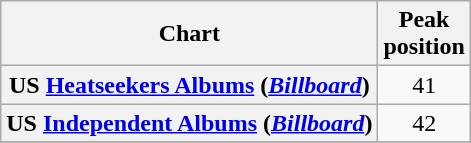<table class="wikitable plainrowheaders sortable" style="text-align:center;" border="1">
<tr>
<th scope="col">Chart</th>
<th scope="col">Peak<br>position</th>
</tr>
<tr>
<th scope="row">US <a href='#'>Heatseekers Albums</a> (<em><a href='#'>Billboard</a></em>)</th>
<td>41</td>
</tr>
<tr>
<th scope="row">US <a href='#'>Independent Albums</a> (<em><a href='#'>Billboard</a></em>)</th>
<td>42</td>
</tr>
<tr>
</tr>
</table>
